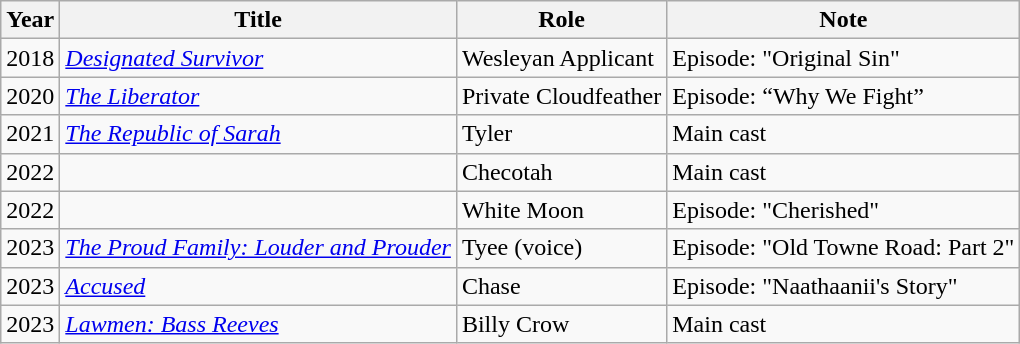<table class="wikitable sortable">
<tr>
<th scope="col">Year</th>
<th scope="col">Title</th>
<th scope="col">Role</th>
<th scope="col">Note</th>
</tr>
<tr>
<td>2018</td>
<td><em><a href='#'>Designated Survivor</a></em></td>
<td>Wesleyan Applicant</td>
<td>Episode: "Original Sin"</td>
</tr>
<tr>
<td>2020</td>
<td><em><a href='#'>The Liberator</a></em></td>
<td>Private Cloudfeather</td>
<td>Episode: “Why We Fight”</td>
</tr>
<tr>
<td>2021</td>
<td><em><a href='#'>The Republic of Sarah</a></em></td>
<td>Tyler</td>
<td>Main cast</td>
</tr>
<tr>
<td>2022</td>
<td><em></em></td>
<td>Checotah</td>
<td>Main cast</td>
</tr>
<tr>
<td>2022</td>
<td><em></em></td>
<td>White Moon</td>
<td>Episode: "Cherished"</td>
</tr>
<tr>
<td>2023</td>
<td><em><a href='#'>The Proud Family: Louder and Prouder</a></em></td>
<td>Tyee (voice)</td>
<td>Episode: "Old Towne Road: Part 2"</td>
</tr>
<tr>
<td>2023</td>
<td><em><a href='#'>Accused</a></em></td>
<td>Chase</td>
<td>Episode: "Naathaanii's Story"</td>
</tr>
<tr>
<td>2023</td>
<td><em><a href='#'>Lawmen: Bass Reeves</a></em></td>
<td>Billy Crow</td>
<td>Main cast</td>
</tr>
</table>
